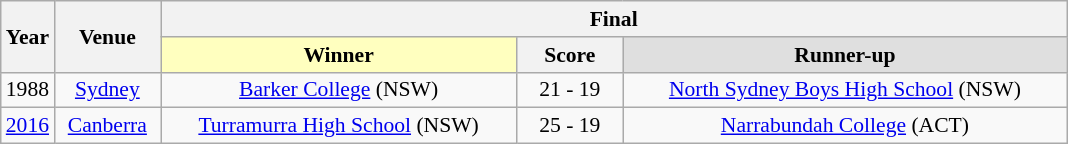<table class="wikitable" style="font-size: 90%; text-align: center;">
<tr>
<th rowspan="2" style="width:5%;">Year</th>
<th rowspan="2" style="width:10%;">Venue</th>
<th colspan="3">Final</th>
</tr>
<tr>
<td style="text-align:center;background:#ffffbf;"><strong>Winner</strong></td>
<th style="width:10%;">Score</th>
<td style="text-align:center; background:#dfdfdf;"><strong>Runner-up</strong></td>
</tr>
<tr>
<td>1988</td>
<td><a href='#'>Sydney</a></td>
<td><a href='#'>Barker College</a> (NSW)</td>
<td>21 - 19</td>
<td><a href='#'>North Sydney Boys High School</a> (NSW)</td>
</tr>
<tr>
<td><a href='#'>2016</a></td>
<td><a href='#'>Canberra</a></td>
<td><a href='#'>Turramurra High School</a> (NSW)</td>
<td>25 - 19</td>
<td><a href='#'>Narrabundah College</a> (ACT)</td>
</tr>
</table>
